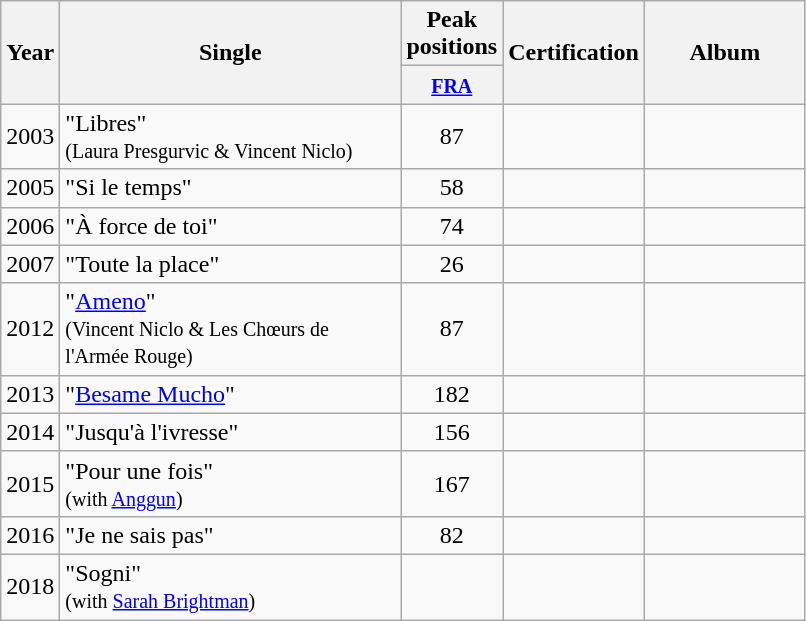<table class="wikitable">
<tr>
<th align="center" rowspan="2" width="10">Year</th>
<th align="center" rowspan="2" width="220">Single</th>
<th align="center" colspan="1">Peak positions</th>
<th align="center" rowspan="2" width="40">Certification</th>
<th align="center" rowspan="2" width="100">Album</th>
</tr>
<tr>
<th width="20"><small><a href='#'>FRA</a></small><br></th>
</tr>
<tr>
<td align="center">2003</td>
<td>"Libres" <br><small>(Laura Presgurvic & Vincent Niclo)</small></td>
<td align="center">87</td>
<td align="center"></td>
<td align="center"></td>
</tr>
<tr>
<td align="center">2005</td>
<td>"Si le temps"</td>
<td align="center">58</td>
<td align="center"></td>
<td align="center"></td>
</tr>
<tr>
<td align="center">2006</td>
<td>"À force de toi"</td>
<td align="center">74</td>
<td align="center"></td>
<td align="center"></td>
</tr>
<tr>
<td align="center">2007</td>
<td>"Toute la place"</td>
<td align="center">26</td>
<td align="center"></td>
<td align="center"></td>
</tr>
<tr>
<td align="center">2012</td>
<td>"<a href='#'>Ameno</a>" <br><small>(Vincent Niclo & Les Chœurs de l'Armée Rouge)</small></td>
<td align="center">87</td>
<td align="center"></td>
<td align="center"></td>
</tr>
<tr>
<td align="center">2013</td>
<td>"<a href='#'>Besame Mucho</a>"</td>
<td align="center">182</td>
<td align="center"></td>
<td align="center"></td>
</tr>
<tr>
<td align="center">2014</td>
<td>"Jusqu'à l'ivresse"</td>
<td align="center">156</td>
<td align="center"></td>
<td align="center"></td>
</tr>
<tr>
<td align="center">2015</td>
<td>"Pour une fois" <br><small>(with <a href='#'>Anggun</a>)</small></td>
<td align="center">167</td>
<td align="center"></td>
<td align="center"></td>
</tr>
<tr>
<td align="center">2016</td>
<td>"Je ne sais pas"</td>
<td align="center">82<br></td>
<td align="center"></td>
<td align="center"></td>
</tr>
<tr>
<td align="center">2018</td>
<td>"Sogni" <br><small>(with <a href='#'>Sarah Brightman</a>)</small></td>
<td align="center"></td>
<td align="center"></td>
<td align="center"></td>
</tr>
</table>
